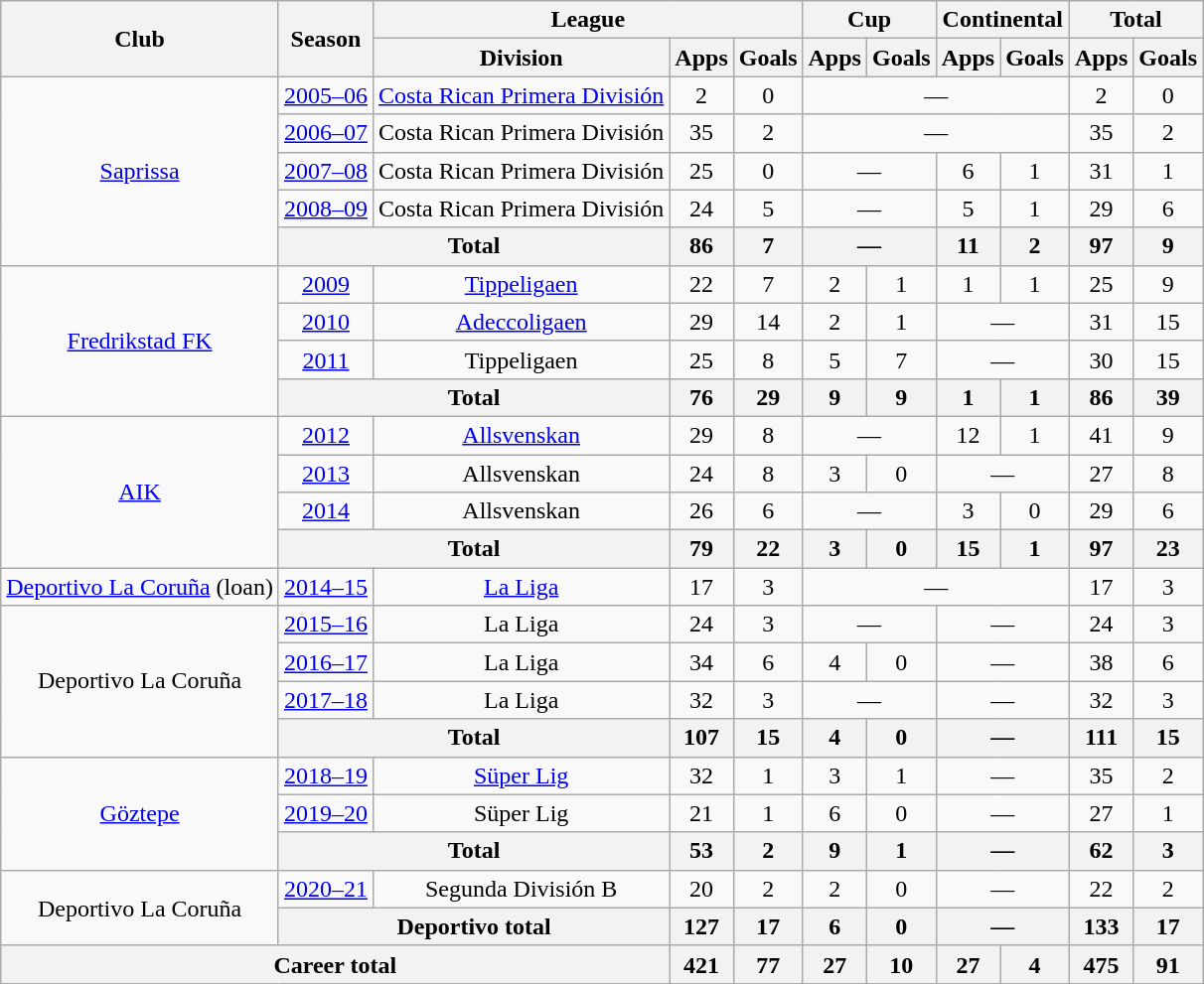<table class="wikitable" style="text-align:center">
<tr>
<th rowspan="2">Club</th>
<th rowspan="2">Season</th>
<th colspan="3">League</th>
<th colspan="2">Cup</th>
<th colspan="2">Continental</th>
<th colspan="2">Total</th>
</tr>
<tr>
<th>Division</th>
<th>Apps</th>
<th>Goals</th>
<th>Apps</th>
<th>Goals</th>
<th>Apps</th>
<th>Goals</th>
<th>Apps</th>
<th>Goals</th>
</tr>
<tr>
<td rowspan="5"><a href='#'>Saprissa</a></td>
<td><a href='#'>2005–06</a></td>
<td><a href='#'>Costa Rican Primera División</a></td>
<td>2</td>
<td>0</td>
<td colspan="4">—</td>
<td>2</td>
<td>0</td>
</tr>
<tr>
<td><a href='#'>2006–07</a></td>
<td>Costa Rican Primera División</td>
<td>35</td>
<td>2</td>
<td colspan="4">—</td>
<td>35</td>
<td>2</td>
</tr>
<tr>
<td><a href='#'>2007–08</a></td>
<td>Costa Rican Primera División</td>
<td>25</td>
<td>0</td>
<td colspan="2">—</td>
<td>6</td>
<td>1</td>
<td>31</td>
<td>1</td>
</tr>
<tr>
<td><a href='#'>2008–09</a></td>
<td>Costa Rican Primera División</td>
<td>24</td>
<td>5</td>
<td colspan="2">—</td>
<td>5</td>
<td>1</td>
<td>29</td>
<td>6</td>
</tr>
<tr>
<th colspan="2">Total</th>
<th>86</th>
<th>7</th>
<th colspan="2">—</th>
<th>11</th>
<th>2</th>
<th>97</th>
<th>9</th>
</tr>
<tr>
<td rowspan="4"><a href='#'>Fredrikstad FK</a></td>
<td><a href='#'>2009</a></td>
<td><a href='#'>Tippeligaen</a></td>
<td>22</td>
<td>7</td>
<td>2</td>
<td>1</td>
<td>1</td>
<td>1</td>
<td>25</td>
<td>9</td>
</tr>
<tr>
<td><a href='#'>2010</a></td>
<td><a href='#'>Adeccoligaen</a></td>
<td>29</td>
<td>14</td>
<td>2</td>
<td>1</td>
<td colspan="2">—</td>
<td>31</td>
<td>15</td>
</tr>
<tr>
<td><a href='#'>2011</a></td>
<td>Tippeligaen</td>
<td>25</td>
<td>8</td>
<td>5</td>
<td>7</td>
<td colspan="2">—</td>
<td>30</td>
<td>15</td>
</tr>
<tr>
<th colspan="2">Total</th>
<th>76</th>
<th>29</th>
<th>9</th>
<th>9</th>
<th>1</th>
<th>1</th>
<th>86</th>
<th>39</th>
</tr>
<tr>
<td rowspan="4"><a href='#'>AIK</a></td>
<td><a href='#'>2012</a></td>
<td><a href='#'>Allsvenskan</a></td>
<td>29</td>
<td>8</td>
<td colspan="2">—</td>
<td>12</td>
<td>1</td>
<td>41</td>
<td>9</td>
</tr>
<tr>
<td><a href='#'>2013</a></td>
<td>Allsvenskan</td>
<td>24</td>
<td>8</td>
<td>3</td>
<td>0</td>
<td colspan="2">—</td>
<td>27</td>
<td>8</td>
</tr>
<tr>
<td><a href='#'>2014</a></td>
<td>Allsvenskan</td>
<td>26</td>
<td>6</td>
<td colspan="2">—</td>
<td>3</td>
<td>0</td>
<td>29</td>
<td>6</td>
</tr>
<tr>
<th colspan="2">Total</th>
<th>79</th>
<th>22</th>
<th>3</th>
<th>0</th>
<th>15</th>
<th>1</th>
<th>97</th>
<th>23</th>
</tr>
<tr>
<td><a href='#'>Deportivo La Coruña</a> (loan)</td>
<td><a href='#'>2014–15</a></td>
<td><a href='#'>La Liga</a></td>
<td>17</td>
<td>3</td>
<td colspan="4">—</td>
<td>17</td>
<td>3</td>
</tr>
<tr>
<td rowspan="4">Deportivo La Coruña</td>
<td><a href='#'>2015–16</a></td>
<td>La Liga</td>
<td>24</td>
<td>3</td>
<td colspan="2">—</td>
<td colspan="2">—</td>
<td>24</td>
<td>3</td>
</tr>
<tr>
<td><a href='#'>2016–17</a></td>
<td>La Liga</td>
<td>34</td>
<td>6</td>
<td>4</td>
<td>0</td>
<td colspan="2">—</td>
<td>38</td>
<td>6</td>
</tr>
<tr>
<td><a href='#'>2017–18</a></td>
<td>La Liga</td>
<td>32</td>
<td>3</td>
<td colspan="2">—</td>
<td colspan="2">—</td>
<td>32</td>
<td>3</td>
</tr>
<tr>
<th colspan="2">Total</th>
<th>107</th>
<th>15</th>
<th>4</th>
<th>0</th>
<th colspan="2">—</th>
<th>111</th>
<th>15</th>
</tr>
<tr>
<td rowspan="3"><a href='#'>Göztepe</a></td>
<td><a href='#'>2018–19</a></td>
<td><a href='#'>Süper Lig</a></td>
<td>32</td>
<td>1</td>
<td>3</td>
<td>1</td>
<td colspan="2">—</td>
<td>35</td>
<td>2</td>
</tr>
<tr>
<td><a href='#'>2019–20</a></td>
<td>Süper Lig</td>
<td>21</td>
<td>1</td>
<td>6</td>
<td>0</td>
<td colspan="2">—</td>
<td>27</td>
<td>1</td>
</tr>
<tr>
<th colspan="2">Total</th>
<th>53</th>
<th>2</th>
<th>9</th>
<th>1</th>
<th colspan="2">—</th>
<th>62</th>
<th>3</th>
</tr>
<tr>
<td rowspan="2">Deportivo La Coruña</td>
<td><a href='#'>2020–21</a></td>
<td>Segunda División B</td>
<td>20</td>
<td>2</td>
<td>2</td>
<td>0</td>
<td colspan="2">—</td>
<td>22</td>
<td>2</td>
</tr>
<tr>
<th colspan="2">Deportivo total</th>
<th>127</th>
<th>17</th>
<th>6</th>
<th>0</th>
<th colspan="2">—</th>
<th>133</th>
<th>17</th>
</tr>
<tr>
<th colspan="3">Career total</th>
<th>421</th>
<th>77</th>
<th>27</th>
<th>10</th>
<th>27</th>
<th>4</th>
<th>475</th>
<th>91</th>
</tr>
</table>
